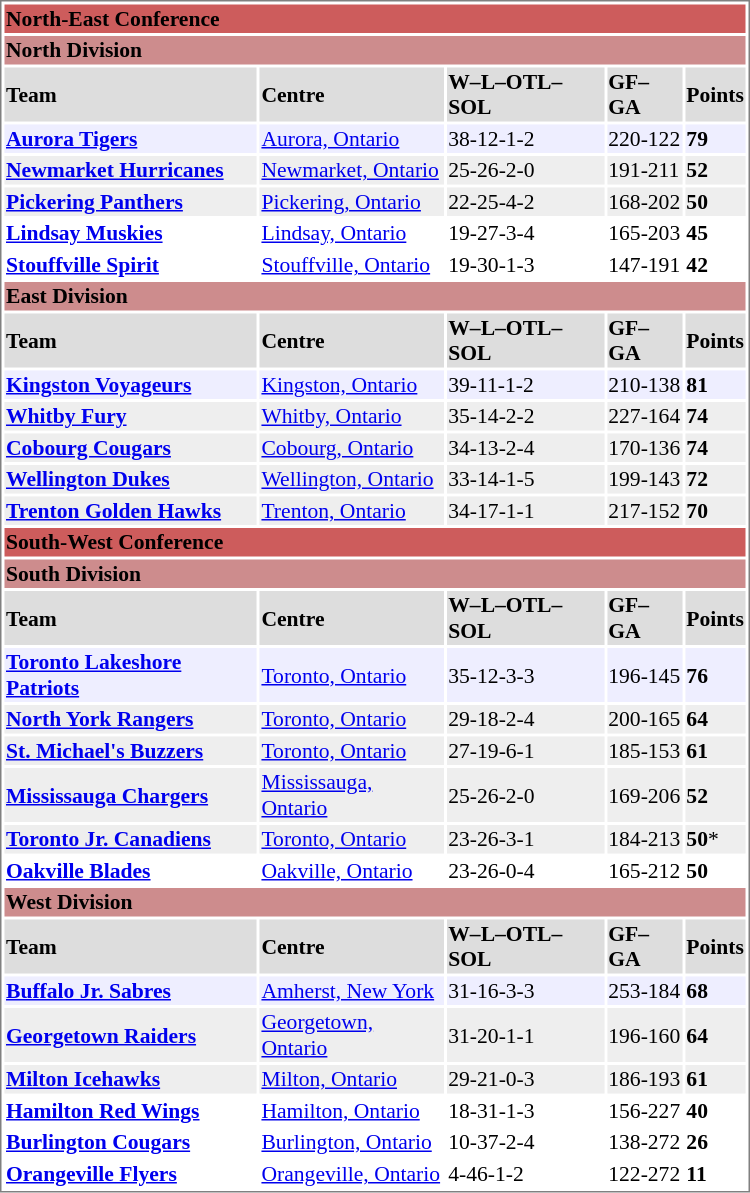<table cellpadding="0">
<tr style="text-align:left; vertical-align:top;">
<td></td>
<td><br><table cellpadding="1"  style="width:500px; font-size:90%; border:1px solid gray;">
<tr style="background:#cd5c5c;">
<td colspan="5"><strong>North-East Conference</strong></td>
</tr>
<tr style="background:#cd8c8d;">
<td colspan="5"><strong>North Division</strong></td>
</tr>
<tr>
<th style="background:#ddd;">Team</th>
<th style="background:#ddd;">Centre</th>
<th style="background:#ddd;">W–L–OTL–SOL</th>
<th style="background:#ddd;">GF–GA</th>
<th style="background:#ddd;">Points</th>
</tr>
<tr bgcolor="#eeeeff">
<td><strong><a href='#'>Aurora Tigers</a></strong></td>
<td><a href='#'>Aurora, Ontario</a></td>
<td>38-12-1-2</td>
<td>220-122</td>
<td><strong>79</strong></td>
</tr>
<tr bgcolor="#eeeeee">
<td><strong><a href='#'>Newmarket Hurricanes</a></strong></td>
<td><a href='#'>Newmarket, Ontario</a></td>
<td>25-26-2-0</td>
<td>191-211</td>
<td><strong>52</strong></td>
</tr>
<tr bgcolor="#eeeeee">
<td><strong><a href='#'>Pickering Panthers</a></strong></td>
<td><a href='#'>Pickering, Ontario</a></td>
<td>22-25-4-2</td>
<td>168-202</td>
<td><strong>50</strong></td>
</tr>
<tr>
<td><strong><a href='#'>Lindsay Muskies</a></strong></td>
<td><a href='#'>Lindsay, Ontario</a></td>
<td>19-27-3-4</td>
<td>165-203</td>
<td><strong>45</strong></td>
</tr>
<tr>
<td><strong><a href='#'>Stouffville Spirit</a></strong></td>
<td><a href='#'>Stouffville, Ontario</a></td>
<td>19-30-1-3</td>
<td>147-191</td>
<td><strong>42</strong></td>
</tr>
<tr style="background:#cd8c8d;">
<td colspan="5"><strong>East Division</strong></td>
</tr>
<tr>
<th style="background:#ddd;">Team</th>
<th style="background:#ddd;">Centre</th>
<th style="background:#ddd;">W–L–OTL–SOL</th>
<th style="background:#ddd;">GF–GA</th>
<th style="background:#ddd;">Points</th>
</tr>
<tr bgcolor="#eeeeff">
<td><strong><a href='#'>Kingston Voyageurs</a></strong></td>
<td><a href='#'>Kingston, Ontario</a></td>
<td>39-11-1-2</td>
<td>210-138</td>
<td><strong>81</strong></td>
</tr>
<tr bgcolor="#eeeeee">
<td><strong><a href='#'>Whitby Fury</a></strong></td>
<td><a href='#'>Whitby, Ontario</a></td>
<td>35-14-2-2</td>
<td>227-164</td>
<td><strong>74</strong></td>
</tr>
<tr bgcolor="#eeeeee">
<td><strong><a href='#'>Cobourg Cougars</a></strong></td>
<td><a href='#'>Cobourg, Ontario</a></td>
<td>34-13-2-4</td>
<td>170-136</td>
<td><strong>74</strong></td>
</tr>
<tr bgcolor="#eeeeee">
<td><strong><a href='#'>Wellington Dukes</a></strong></td>
<td><a href='#'>Wellington, Ontario</a></td>
<td>33-14-1-5</td>
<td>199-143</td>
<td><strong>72</strong></td>
</tr>
<tr bgcolor="#eeeeee">
<td><strong><a href='#'>Trenton Golden Hawks</a></strong></td>
<td><a href='#'>Trenton, Ontario</a></td>
<td>34-17-1-1</td>
<td>217-152</td>
<td><strong>70</strong></td>
</tr>
<tr style="background:#cd5c5c;">
<td colspan="5"><strong>South-West Conference</strong></td>
</tr>
<tr style="background:#cd8c8d;">
<td colspan="5"><strong>South Division</strong></td>
</tr>
<tr>
<th style="background:#ddd;">Team</th>
<th style="background:#ddd;">Centre</th>
<th style="background:#ddd;">W–L–OTL–SOL</th>
<th style="background:#ddd;">GF–GA</th>
<th style="background:#ddd;">Points</th>
</tr>
<tr bgcolor="#eeeeff">
<td><strong><a href='#'>Toronto Lakeshore Patriots</a></strong></td>
<td><a href='#'>Toronto, Ontario</a></td>
<td>35-12-3-3</td>
<td>196-145</td>
<td><strong>76</strong></td>
</tr>
<tr bgcolor="#eeeeee">
<td><strong><a href='#'>North York Rangers</a></strong></td>
<td><a href='#'>Toronto, Ontario</a></td>
<td>29-18-2-4</td>
<td>200-165</td>
<td><strong>64</strong></td>
</tr>
<tr bgcolor="#eeeeee">
<td><strong><a href='#'>St. Michael's Buzzers</a></strong></td>
<td><a href='#'>Toronto, Ontario</a></td>
<td>27-19-6-1</td>
<td>185-153</td>
<td><strong>61</strong></td>
</tr>
<tr bgcolor="#eeeeee">
<td><strong><a href='#'>Mississauga Chargers</a></strong></td>
<td><a href='#'>Mississauga, Ontario</a></td>
<td>25-26-2-0</td>
<td>169-206</td>
<td><strong>52</strong></td>
</tr>
<tr bgcolor="#eeeeee">
<td><strong><a href='#'>Toronto Jr. Canadiens</a></strong></td>
<td><a href='#'>Toronto, Ontario</a></td>
<td>23-26-3-1</td>
<td>184-213</td>
<td><strong>50</strong>*</td>
</tr>
<tr>
<td><strong><a href='#'>Oakville Blades</a></strong></td>
<td><a href='#'>Oakville, Ontario</a></td>
<td>23-26-0-4</td>
<td>165-212</td>
<td><strong>50</strong></td>
</tr>
<tr style="background:#cd8c8d;">
<td colspan="5"><strong>West Division</strong></td>
</tr>
<tr>
<th style="background:#ddd;">Team</th>
<th style="background:#ddd;">Centre</th>
<th style="background:#ddd;">W–L–OTL–SOL</th>
<th style="background:#ddd;">GF–GA</th>
<th style="background:#ddd;">Points</th>
</tr>
<tr bgcolor="#eeeeff">
<td><strong><a href='#'>Buffalo Jr. Sabres</a></strong></td>
<td><a href='#'>Amherst, New York</a></td>
<td>31-16-3-3</td>
<td>253-184</td>
<td><strong>68</strong></td>
</tr>
<tr bgcolor="#eeeeee">
<td><strong><a href='#'>Georgetown Raiders</a></strong></td>
<td><a href='#'>Georgetown, Ontario</a></td>
<td>31-20-1-1</td>
<td>196-160</td>
<td><strong>64</strong></td>
</tr>
<tr bgcolor="#eeeeee">
<td><strong><a href='#'>Milton Icehawks</a></strong></td>
<td><a href='#'>Milton, Ontario</a></td>
<td>29-21-0-3</td>
<td>186-193</td>
<td><strong>61</strong></td>
</tr>
<tr>
<td><strong><a href='#'>Hamilton Red Wings</a></strong></td>
<td><a href='#'>Hamilton, Ontario</a></td>
<td>18-31-1-3</td>
<td>156-227</td>
<td><strong>40</strong></td>
</tr>
<tr>
<td><strong><a href='#'>Burlington Cougars</a></strong></td>
<td><a href='#'>Burlington, Ontario</a></td>
<td>10-37-2-4</td>
<td>138-272</td>
<td><strong>26</strong></td>
</tr>
<tr>
<td><strong><a href='#'>Orangeville Flyers</a></strong></td>
<td><a href='#'>Orangeville, Ontario</a></td>
<td>4-46-1-2</td>
<td>122-272</td>
<td><strong>11</strong></td>
</tr>
</table>
</td>
</tr>
</table>
